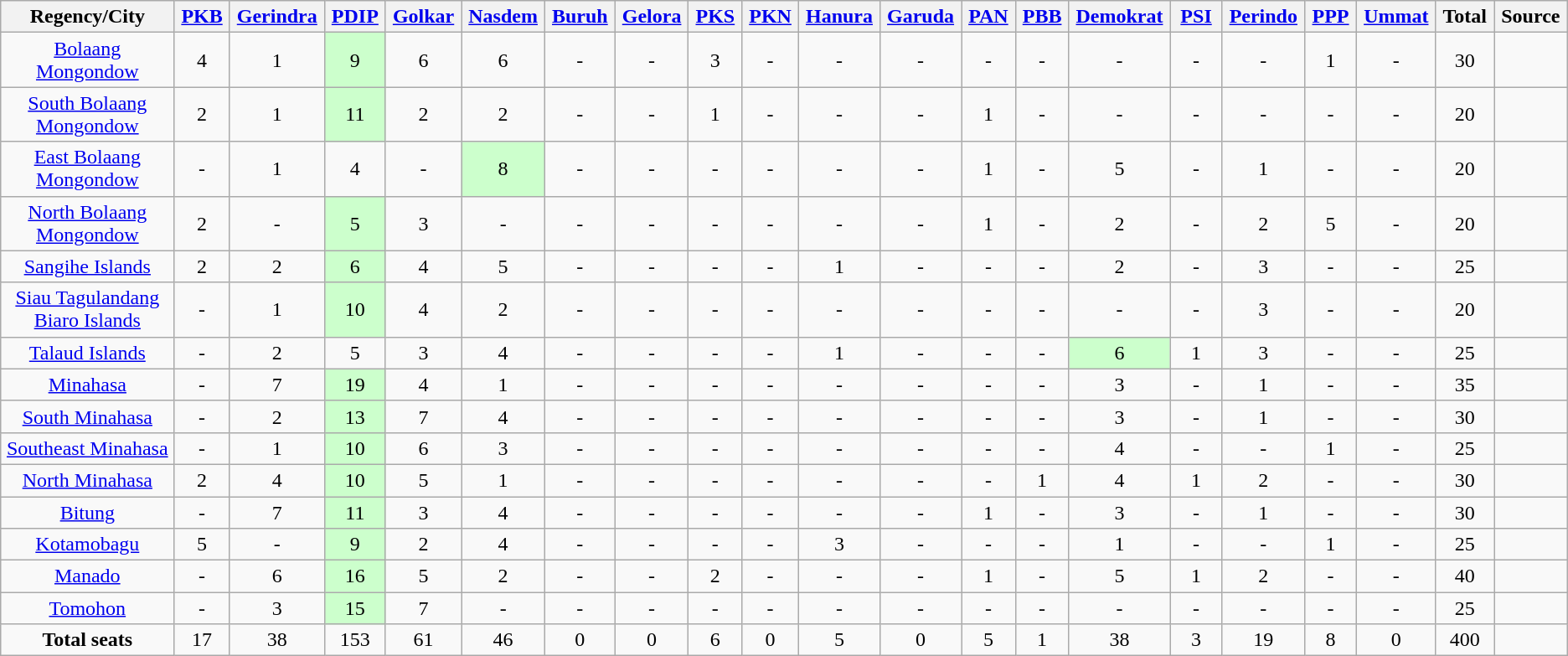<table class="wikitable sortable" style="text-align:center">
<tr>
<th scope=col width=10%>Regency/City</th>
<th scope=col width=3%><a href='#'>PKB</a></th>
<th scope=col width=3%><a href='#'>Gerindra</a></th>
<th scope=col width=3%><a href='#'>PDIP</a></th>
<th scope=col width=3%><a href='#'>Golkar</a></th>
<th scope=col width=3%><a href='#'>Nasdem</a></th>
<th scope=col width=3%><a href='#'>Buruh</a></th>
<th scope=col width=3%><a href='#'>Gelora</a></th>
<th scope=col width=3%><a href='#'>PKS</a></th>
<th scope=col width=3%><a href='#'>PKN</a></th>
<th scope=col width=3%><a href='#'>Hanura</a></th>
<th scope=col width=3%><a href='#'>Garuda</a></th>
<th scope=col width=3%><a href='#'>PAN</a></th>
<th scope=col width=3%><a href='#'>PBB</a></th>
<th scope=col width=3%><a href='#'>Demokrat</a></th>
<th scope=col width=3%><a href='#'>PSI</a></th>
<th scope=col width=3%><a href='#'>Perindo</a></th>
<th scope=col width=3%><a href='#'>PPP</a></th>
<th scope=col width=3%><a href='#'>Ummat</a></th>
<th scope=col width=3%>Total</th>
<th scope=col width=3%>Source</th>
</tr>
<tr>
<td><a href='#'>Bolaang Mongondow</a></td>
<td>4</td>
<td>1</td>
<td style="background:#cfc;">9</td>
<td>6</td>
<td>6</td>
<td>-</td>
<td>-</td>
<td>3</td>
<td>-</td>
<td>-</td>
<td>-</td>
<td>-</td>
<td>-</td>
<td>-</td>
<td>-</td>
<td>-</td>
<td>1</td>
<td>-</td>
<td>30</td>
<td></td>
</tr>
<tr>
<td><a href='#'>South Bolaang Mongondow</a></td>
<td>2</td>
<td>1</td>
<td style="background:#cfc;">11</td>
<td>2</td>
<td>2</td>
<td>-</td>
<td>-</td>
<td>1</td>
<td>-</td>
<td>-</td>
<td>-</td>
<td>1</td>
<td>-</td>
<td>-</td>
<td>-</td>
<td>-</td>
<td>-</td>
<td>-</td>
<td>20</td>
<td></td>
</tr>
<tr>
<td><a href='#'>East Bolaang Mongondow</a></td>
<td>-</td>
<td>1</td>
<td>4</td>
<td>-</td>
<td style="background:#cfc;">8</td>
<td>-</td>
<td>-</td>
<td>-</td>
<td>-</td>
<td>-</td>
<td>-</td>
<td>1</td>
<td>-</td>
<td>5</td>
<td>-</td>
<td>1</td>
<td>-</td>
<td>-</td>
<td>20</td>
<td></td>
</tr>
<tr>
<td><a href='#'>North Bolaang Mongondow</a></td>
<td>2</td>
<td>-</td>
<td style="background:#cfc;">5</td>
<td>3</td>
<td>-</td>
<td>-</td>
<td>-</td>
<td>-</td>
<td>-</td>
<td>-</td>
<td>-</td>
<td>1</td>
<td>-</td>
<td>2</td>
<td>-</td>
<td>2</td>
<td>5</td>
<td>-</td>
<td>20</td>
<td></td>
</tr>
<tr>
<td><a href='#'>Sangihe Islands</a></td>
<td>2</td>
<td>2</td>
<td style="background:#cfc;">6</td>
<td>4</td>
<td>5</td>
<td>-</td>
<td>-</td>
<td>-</td>
<td>-</td>
<td>1</td>
<td>-</td>
<td>-</td>
<td>-</td>
<td>2</td>
<td>-</td>
<td>3</td>
<td>-</td>
<td>-</td>
<td>25</td>
<td></td>
</tr>
<tr>
<td><a href='#'>Siau Tagulandang Biaro Islands</a></td>
<td>-</td>
<td>1</td>
<td style="background:#cfc;">10</td>
<td>4</td>
<td>2</td>
<td>-</td>
<td>-</td>
<td>-</td>
<td>-</td>
<td>-</td>
<td>-</td>
<td>-</td>
<td>-</td>
<td>-</td>
<td>-</td>
<td>3</td>
<td>-</td>
<td>-</td>
<td>20</td>
<td></td>
</tr>
<tr>
<td><a href='#'>Talaud Islands</a></td>
<td>-</td>
<td>2</td>
<td>5</td>
<td>3</td>
<td>4</td>
<td>-</td>
<td>-</td>
<td>-</td>
<td>-</td>
<td>1</td>
<td>-</td>
<td>-</td>
<td>-</td>
<td style="background:#cfc;">6</td>
<td>1</td>
<td>3</td>
<td>-</td>
<td>-</td>
<td>25</td>
<td></td>
</tr>
<tr>
<td><a href='#'>Minahasa</a></td>
<td>-</td>
<td>7</td>
<td style="background:#cfc;">19</td>
<td>4</td>
<td>1</td>
<td>-</td>
<td>-</td>
<td>-</td>
<td>-</td>
<td>-</td>
<td>-</td>
<td>-</td>
<td>-</td>
<td>3</td>
<td>-</td>
<td>1</td>
<td>-</td>
<td>-</td>
<td>35</td>
<td></td>
</tr>
<tr>
<td><a href='#'>South Minahasa</a></td>
<td>-</td>
<td>2</td>
<td style="background:#cfc;">13</td>
<td>7</td>
<td>4</td>
<td>-</td>
<td>-</td>
<td>-</td>
<td>-</td>
<td>-</td>
<td>-</td>
<td>-</td>
<td>-</td>
<td>3</td>
<td>-</td>
<td>1</td>
<td>-</td>
<td>-</td>
<td>30</td>
<td></td>
</tr>
<tr>
<td><a href='#'>Southeast Minahasa</a></td>
<td>-</td>
<td>1</td>
<td style="background:#cfc;">10</td>
<td>6</td>
<td>3</td>
<td>-</td>
<td>-</td>
<td>-</td>
<td>-</td>
<td>-</td>
<td>-</td>
<td>-</td>
<td>-</td>
<td>4</td>
<td>-</td>
<td>-</td>
<td>1</td>
<td>-</td>
<td>25</td>
<td></td>
</tr>
<tr>
<td><a href='#'>North Minahasa</a></td>
<td>2</td>
<td>4</td>
<td style="background:#cfc;">10</td>
<td>5</td>
<td>1</td>
<td>-</td>
<td>-</td>
<td>-</td>
<td>-</td>
<td>-</td>
<td>-</td>
<td>-</td>
<td>1</td>
<td>4</td>
<td>1</td>
<td>2</td>
<td>-</td>
<td>-</td>
<td>30</td>
<td></td>
</tr>
<tr>
<td><a href='#'>Bitung</a></td>
<td>-</td>
<td>7</td>
<td style="background:#cfc;">11</td>
<td>3</td>
<td>4</td>
<td>-</td>
<td>-</td>
<td>-</td>
<td>-</td>
<td>-</td>
<td>-</td>
<td>1</td>
<td>-</td>
<td>3</td>
<td>-</td>
<td>1</td>
<td>-</td>
<td>-</td>
<td>30</td>
<td></td>
</tr>
<tr>
<td><a href='#'>Kotamobagu</a></td>
<td>5</td>
<td>-</td>
<td style="background:#cfc;">9</td>
<td>2</td>
<td>4</td>
<td>-</td>
<td>-</td>
<td>-</td>
<td>-</td>
<td>3</td>
<td>-</td>
<td>-</td>
<td>-</td>
<td>1</td>
<td>-</td>
<td>-</td>
<td>1</td>
<td>-</td>
<td>25</td>
<td></td>
</tr>
<tr>
<td><a href='#'>Manado</a></td>
<td>-</td>
<td>6</td>
<td style="background:#cfc;">16</td>
<td>5</td>
<td>2</td>
<td>-</td>
<td>-</td>
<td>2</td>
<td>-</td>
<td>-</td>
<td>-</td>
<td>1</td>
<td>-</td>
<td>5</td>
<td>1</td>
<td>2</td>
<td>-</td>
<td>-</td>
<td>40</td>
<td></td>
</tr>
<tr>
<td><a href='#'>Tomohon</a></td>
<td>-</td>
<td>3</td>
<td style="background:#cfc;">15</td>
<td>7</td>
<td>-</td>
<td>-</td>
<td>-</td>
<td>-</td>
<td>-</td>
<td>-</td>
<td>-</td>
<td>-</td>
<td>-</td>
<td>-</td>
<td>-</td>
<td>-</td>
<td>-</td>
<td>-</td>
<td>25</td>
<td></td>
</tr>
<tr>
<td><strong>Total seats</strong></td>
<td>17</td>
<td>38</td>
<td>153</td>
<td>61</td>
<td>46</td>
<td>0</td>
<td>0</td>
<td>6</td>
<td>0</td>
<td>5</td>
<td>0</td>
<td>5</td>
<td>1</td>
<td>38</td>
<td>3</td>
<td>19</td>
<td>8</td>
<td>0</td>
<td>400</td>
</tr>
</table>
